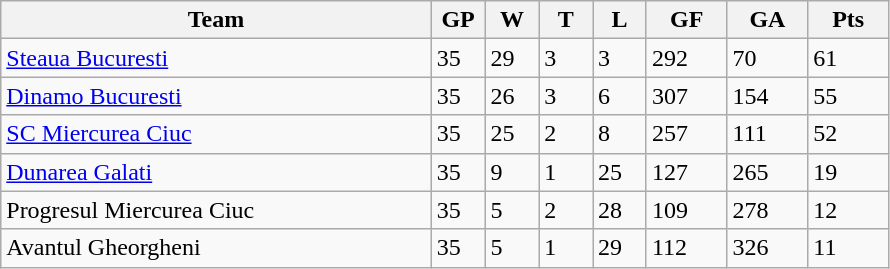<table class="wikitable">
<tr>
<th width="40%">Team</th>
<th width="5%">GP</th>
<th width="5%">W</th>
<th width="5%">T</th>
<th width="5%">L</th>
<th width="7.5%">GF</th>
<th width="7.5%">GA</th>
<th width="7.5%">Pts</th>
</tr>
<tr>
<td><a href='#'>Steaua Bucuresti</a></td>
<td>35</td>
<td>29</td>
<td>3</td>
<td>3</td>
<td>292</td>
<td>70</td>
<td>61</td>
</tr>
<tr>
<td><a href='#'>Dinamo Bucuresti</a></td>
<td>35</td>
<td>26</td>
<td>3</td>
<td>6</td>
<td>307</td>
<td>154</td>
<td>55</td>
</tr>
<tr>
<td><a href='#'>SC Miercurea Ciuc</a></td>
<td>35</td>
<td>25</td>
<td>2</td>
<td>8</td>
<td>257</td>
<td>111</td>
<td>52</td>
</tr>
<tr>
<td><a href='#'>Dunarea Galati</a></td>
<td>35</td>
<td>9</td>
<td>1</td>
<td>25</td>
<td>127</td>
<td>265</td>
<td>19</td>
</tr>
<tr>
<td>Progresul Miercurea Ciuc</td>
<td>35</td>
<td>5</td>
<td>2</td>
<td>28</td>
<td>109</td>
<td>278</td>
<td>12</td>
</tr>
<tr>
<td>Avantul Gheorgheni</td>
<td>35</td>
<td>5</td>
<td>1</td>
<td>29</td>
<td>112</td>
<td>326</td>
<td>11</td>
</tr>
</table>
